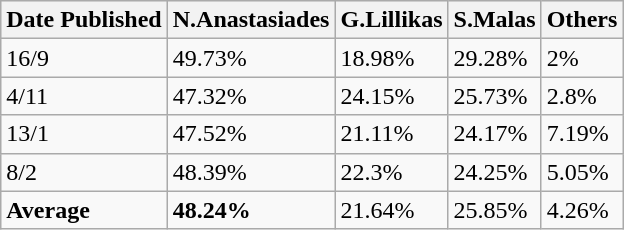<table class="wikitable">
<tr style="background:#e9e9e9;">
<th>Date Published</th>
<th>N.Anastasiades</th>
<th>G.Lillikas</th>
<th>S.Malas</th>
<th>Others</th>
</tr>
<tr>
<td>16/9</td>
<td>49.73%</td>
<td>18.98%</td>
<td>29.28%</td>
<td>2%</td>
</tr>
<tr>
<td>4/11</td>
<td>47.32%</td>
<td>24.15%</td>
<td>25.73%</td>
<td>2.8%</td>
</tr>
<tr>
<td>13/1</td>
<td>47.52%</td>
<td>21.11%</td>
<td>24.17%</td>
<td>7.19%</td>
</tr>
<tr>
<td>8/2</td>
<td>48.39%</td>
<td>22.3%</td>
<td>24.25%</td>
<td>5.05%</td>
</tr>
<tr>
<td><strong>Average</strong></td>
<td><strong>48.24%</strong></td>
<td>21.64%</td>
<td>25.85%</td>
<td>4.26%</td>
</tr>
</table>
